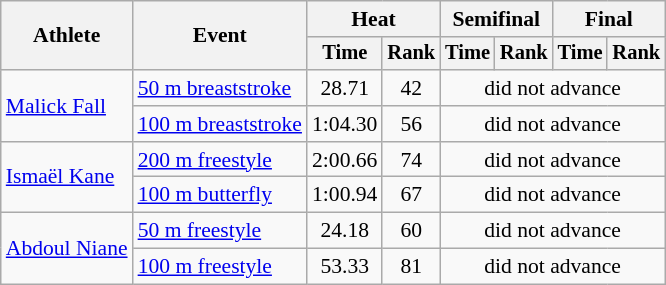<table class=wikitable style="font-size:90%">
<tr>
<th rowspan="2">Athlete</th>
<th rowspan="2">Event</th>
<th colspan="2">Heat</th>
<th colspan="2">Semifinal</th>
<th colspan="2">Final</th>
</tr>
<tr style="font-size:95%">
<th>Time</th>
<th>Rank</th>
<th>Time</th>
<th>Rank</th>
<th>Time</th>
<th>Rank</th>
</tr>
<tr align=center>
<td align=left rowspan=2><a href='#'>Malick Fall</a></td>
<td align=left><a href='#'>50 m breaststroke</a></td>
<td>28.71</td>
<td>42</td>
<td colspan=4>did not advance</td>
</tr>
<tr align=center>
<td align=left><a href='#'>100 m breaststroke</a></td>
<td>1:04.30</td>
<td>56</td>
<td colspan=4>did not advance</td>
</tr>
<tr align=center>
<td align=left rowspan=2><a href='#'>Ismaël Kane</a></td>
<td align=left><a href='#'>200 m freestyle</a></td>
<td>2:00.66</td>
<td>74</td>
<td colspan=4>did not advance</td>
</tr>
<tr align=center>
<td align=left><a href='#'>100 m butterfly</a></td>
<td>1:00.94</td>
<td>67</td>
<td colspan=4>did not advance</td>
</tr>
<tr align=center>
<td align=left rowspan=2><a href='#'>Abdoul Niane</a></td>
<td align=left><a href='#'>50 m freestyle</a></td>
<td>24.18</td>
<td>60</td>
<td colspan=4>did not advance</td>
</tr>
<tr align=center>
<td align=left><a href='#'>100 m freestyle</a></td>
<td>53.33</td>
<td>81</td>
<td colspan=4>did not advance</td>
</tr>
</table>
